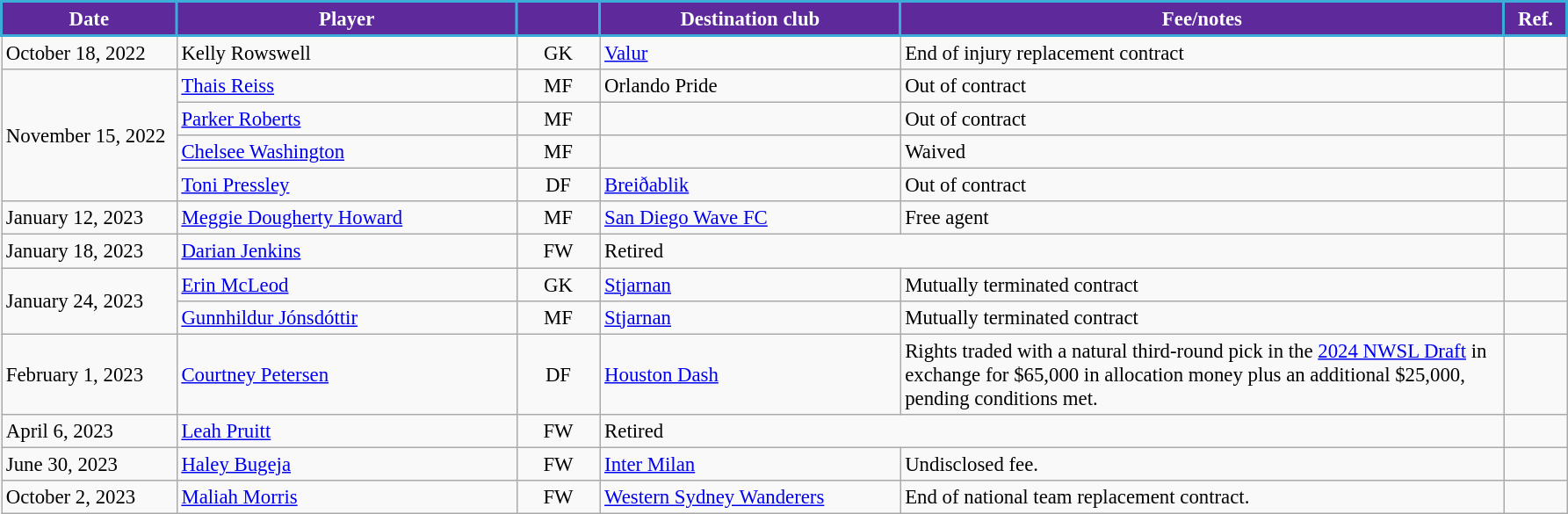<table class="wikitable" style="text-align:left; font-size:95%;">
<tr>
<th style="background:#5E299A; color:white; border:2px solid #3aadd9; width:125px;">Date</th>
<th style="background:#5E299A; color:white; border:2px solid #3aadd9; width:250px;">Player</th>
<th style="background:#5E299A; color:white; border:2px solid #3aadd9; width:55px;"></th>
<th style="background:#5E299A; color:white; border:2px solid #3aadd9; width:220px;">Destination club</th>
<th style="background:#5E299A; color:white; border:2px solid #3aadd9; width:450px;">Fee/notes</th>
<th style="background:#5E299A; color:white; border:2px solid #3aadd9; width:40px;">Ref.</th>
</tr>
<tr>
<td>October 18, 2022</td>
<td> Kelly Rowswell</td>
<td style="text-align: center;">GK</td>
<td> <a href='#'>Valur</a></td>
<td>End of injury replacement contract</td>
<td></td>
</tr>
<tr>
<td rowspan="4">November 15, 2022</td>
<td> <a href='#'>Thais Reiss</a></td>
<td style="text-align: center;">MF</td>
<td> Orlando Pride</td>
<td>Out of contract</td>
<td></td>
</tr>
<tr>
<td> <a href='#'>Parker Roberts</a></td>
<td style="text-align: center;">MF</td>
<td></td>
<td>Out of contract</td>
<td></td>
</tr>
<tr>
<td> <a href='#'>Chelsee Washington</a></td>
<td style="text-align: center;">MF</td>
<td></td>
<td>Waived</td>
<td></td>
</tr>
<tr>
<td> <a href='#'>Toni Pressley</a></td>
<td style="text-align: center;">DF</td>
<td> <a href='#'>Breiðablik</a></td>
<td>Out of contract</td>
<td></td>
</tr>
<tr>
<td>January 12, 2023</td>
<td> <a href='#'>Meggie Dougherty Howard</a></td>
<td style="text-align: center;">MF</td>
<td> <a href='#'>San Diego Wave FC</a></td>
<td>Free agent</td>
<td></td>
</tr>
<tr>
<td>January 18, 2023</td>
<td> <a href='#'>Darian Jenkins</a></td>
<td style="text-align: center;">FW</td>
<td colspan="2">Retired</td>
<td></td>
</tr>
<tr>
<td rowspan="2">January 24, 2023</td>
<td> <a href='#'>Erin McLeod</a></td>
<td style="text-align: center;">GK</td>
<td> <a href='#'>Stjarnan</a></td>
<td>Mutually terminated contract</td>
<td></td>
</tr>
<tr>
<td> <a href='#'>Gunnhildur Jónsdóttir</a></td>
<td style="text-align: center;">MF</td>
<td> <a href='#'>Stjarnan</a></td>
<td>Mutually terminated contract</td>
<td></td>
</tr>
<tr>
<td>February 1, 2023</td>
<td> <a href='#'>Courtney Petersen</a></td>
<td style="text-align: center;">DF</td>
<td> <a href='#'>Houston Dash</a></td>
<td>Rights traded with a natural third-round pick in the <a href='#'>2024 NWSL Draft</a> in exchange for $65,000 in allocation money plus an additional $25,000, pending conditions met.</td>
<td></td>
</tr>
<tr>
<td>April 6, 2023</td>
<td> <a href='#'>Leah Pruitt</a></td>
<td style="text-align: center;">FW</td>
<td colspan="2">Retired</td>
<td></td>
</tr>
<tr>
<td>June 30, 2023</td>
<td> <a href='#'>Haley Bugeja</a></td>
<td style="text-align: center;">FW</td>
<td> <a href='#'>Inter Milan</a></td>
<td>Undisclosed fee.</td>
<td></td>
</tr>
<tr>
<td>October 2, 2023</td>
<td> <a href='#'>Maliah Morris</a></td>
<td style="text-align: center;">FW</td>
<td> <a href='#'>Western Sydney Wanderers</a></td>
<td>End of national team replacement contract.</td>
<td></td>
</tr>
</table>
